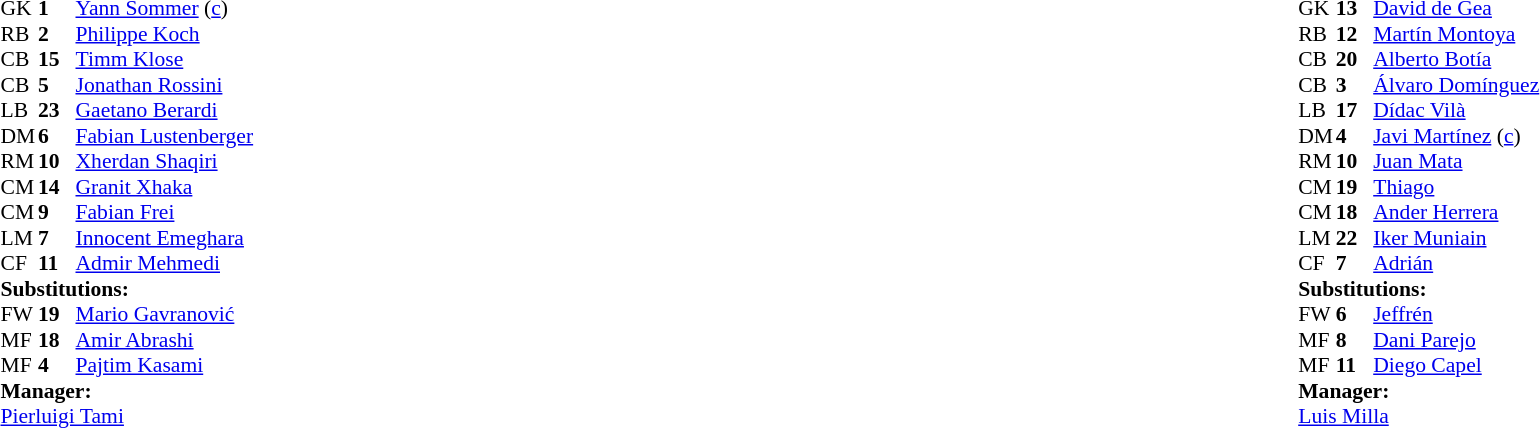<table width="100%">
<tr>
<td valign="top" width="50%"><br><table style="font-size: 90%" cellspacing="0" cellpadding="0">
<tr>
<th width=25></th>
<th width=25></th>
</tr>
<tr>
<td>GK</td>
<td><strong>1</strong></td>
<td><a href='#'>Yann Sommer</a> (<a href='#'>c</a>)</td>
</tr>
<tr>
<td>RB</td>
<td><strong>2</strong></td>
<td><a href='#'>Philippe Koch</a></td>
</tr>
<tr>
<td>CB</td>
<td><strong>15</strong></td>
<td><a href='#'>Timm Klose</a></td>
</tr>
<tr>
<td>CB</td>
<td><strong>5</strong></td>
<td><a href='#'>Jonathan Rossini</a></td>
</tr>
<tr>
<td>LB</td>
<td><strong>23</strong></td>
<td><a href='#'>Gaetano Berardi</a></td>
<td></td>
</tr>
<tr>
<td>DM</td>
<td><strong>6</strong></td>
<td><a href='#'>Fabian Lustenberger</a></td>
<td></td>
</tr>
<tr>
<td>RM</td>
<td><strong>10</strong></td>
<td><a href='#'>Xherdan Shaqiri</a></td>
</tr>
<tr>
<td>CM</td>
<td><strong>14</strong></td>
<td><a href='#'>Granit Xhaka</a></td>
<td></td>
<td></td>
</tr>
<tr>
<td>CM</td>
<td><strong>9</strong></td>
<td><a href='#'>Fabian Frei</a></td>
<td></td>
<td></td>
</tr>
<tr>
<td>LM</td>
<td><strong>7</strong></td>
<td><a href='#'>Innocent Emeghara</a></td>
<td></td>
<td></td>
</tr>
<tr>
<td>CF</td>
<td><strong>11</strong></td>
<td><a href='#'>Admir Mehmedi</a></td>
</tr>
<tr>
<td colspan=3><strong>Substitutions:</strong></td>
</tr>
<tr>
<td>FW</td>
<td><strong>19</strong></td>
<td><a href='#'>Mario Gavranović</a></td>
<td></td>
<td></td>
</tr>
<tr>
<td>MF</td>
<td><strong>18</strong></td>
<td><a href='#'>Amir Abrashi</a></td>
<td></td>
<td></td>
</tr>
<tr>
<td>MF</td>
<td><strong>4</strong></td>
<td><a href='#'>Pajtim Kasami</a></td>
<td></td>
<td></td>
</tr>
<tr>
<td colspan=3><strong>Manager:</strong></td>
</tr>
<tr>
<td colspan=4><a href='#'>Pierluigi Tami</a></td>
</tr>
</table>
</td>
<td valign="top"></td>
<td valign="top" width="50%"><br><table style="font-size: 90%" cellspacing="0" cellpadding="0" align=center>
<tr>
<th width=25></th>
<th width=25></th>
</tr>
<tr>
<td>GK</td>
<td><strong>13</strong></td>
<td><a href='#'>David de Gea</a></td>
<td></td>
</tr>
<tr>
<td>RB</td>
<td><strong>12</strong></td>
<td><a href='#'>Martín Montoya</a></td>
</tr>
<tr>
<td>CB</td>
<td><strong>20</strong></td>
<td><a href='#'>Alberto Botía</a></td>
</tr>
<tr>
<td>CB</td>
<td><strong>3</strong></td>
<td><a href='#'>Álvaro Domínguez</a></td>
</tr>
<tr>
<td>LB</td>
<td><strong>17</strong></td>
<td><a href='#'>Dídac Vilà</a></td>
</tr>
<tr>
<td>DM</td>
<td><strong>4</strong></td>
<td><a href='#'>Javi Martínez</a> (<a href='#'>c</a>)</td>
<td></td>
</tr>
<tr>
<td>RM</td>
<td><strong>10</strong></td>
<td><a href='#'>Juan Mata</a></td>
</tr>
<tr>
<td>CM</td>
<td><strong>19</strong></td>
<td><a href='#'>Thiago</a></td>
</tr>
<tr>
<td>CM</td>
<td><strong>18</strong></td>
<td><a href='#'>Ander Herrera</a></td>
<td></td>
<td></td>
</tr>
<tr>
<td>LM</td>
<td><strong>22</strong></td>
<td><a href='#'>Iker Muniain</a></td>
<td></td>
<td></td>
</tr>
<tr>
<td>CF</td>
<td><strong>7</strong></td>
<td><a href='#'>Adrián</a></td>
<td></td>
<td></td>
</tr>
<tr>
<td colspan=3><strong>Substitutions:</strong></td>
</tr>
<tr>
<td>FW</td>
<td><strong>6</strong></td>
<td><a href='#'>Jeffrén</a></td>
<td></td>
<td></td>
</tr>
<tr>
<td>MF</td>
<td><strong>8</strong></td>
<td><a href='#'>Dani Parejo</a></td>
<td></td>
<td></td>
</tr>
<tr>
<td>MF</td>
<td><strong>11</strong></td>
<td><a href='#'>Diego Capel</a></td>
<td></td>
<td></td>
</tr>
<tr>
<td colspan=3><strong>Manager:</strong></td>
</tr>
<tr>
<td colspan=4><a href='#'>Luis Milla</a></td>
</tr>
</table>
</td>
</tr>
</table>
